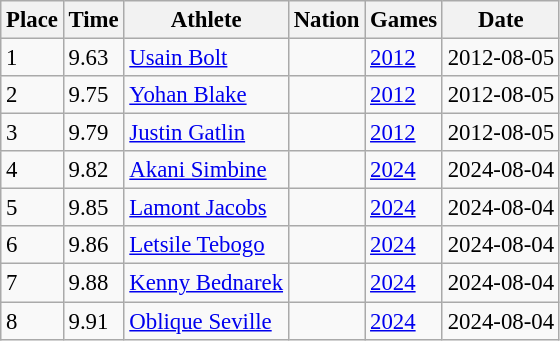<table class=wikitable style="font-size:95%">
<tr>
<th>Place</th>
<th>Time</th>
<th>Athlete</th>
<th>Nation</th>
<th>Games</th>
<th>Date</th>
</tr>
<tr>
<td>1</td>
<td>9.63</td>
<td><a href='#'>Usain Bolt</a></td>
<td></td>
<td><a href='#'>2012</a></td>
<td>2012-08-05</td>
</tr>
<tr>
<td>2</td>
<td>9.75</td>
<td><a href='#'>Yohan Blake</a></td>
<td></td>
<td><a href='#'>2012</a></td>
<td>2012-08-05</td>
</tr>
<tr>
<td>3</td>
<td>9.79</td>
<td><a href='#'>Justin Gatlin</a></td>
<td></td>
<td><a href='#'>2012</a></td>
<td>2012-08-05</td>
</tr>
<tr>
<td>4</td>
<td>9.82</td>
<td><a href='#'>Akani Simbine</a></td>
<td></td>
<td><a href='#'>2024</a></td>
<td>2024-08-04</td>
</tr>
<tr>
<td>5</td>
<td>9.85</td>
<td><a href='#'>Lamont Jacobs</a></td>
<td></td>
<td><a href='#'>2024</a></td>
<td>2024-08-04</td>
</tr>
<tr>
<td>6</td>
<td>9.86</td>
<td><a href='#'>Letsile Tebogo</a></td>
<td></td>
<td><a href='#'>2024</a></td>
<td>2024-08-04</td>
</tr>
<tr>
<td>7</td>
<td>9.88</td>
<td><a href='#'>Kenny Bednarek</a></td>
<td></td>
<td><a href='#'>2024</a></td>
<td>2024-08-04</td>
</tr>
<tr>
<td>8</td>
<td>9.91</td>
<td><a href='#'>Oblique Seville</a></td>
<td></td>
<td><a href='#'>2024</a></td>
<td>2024-08-04</td>
</tr>
</table>
